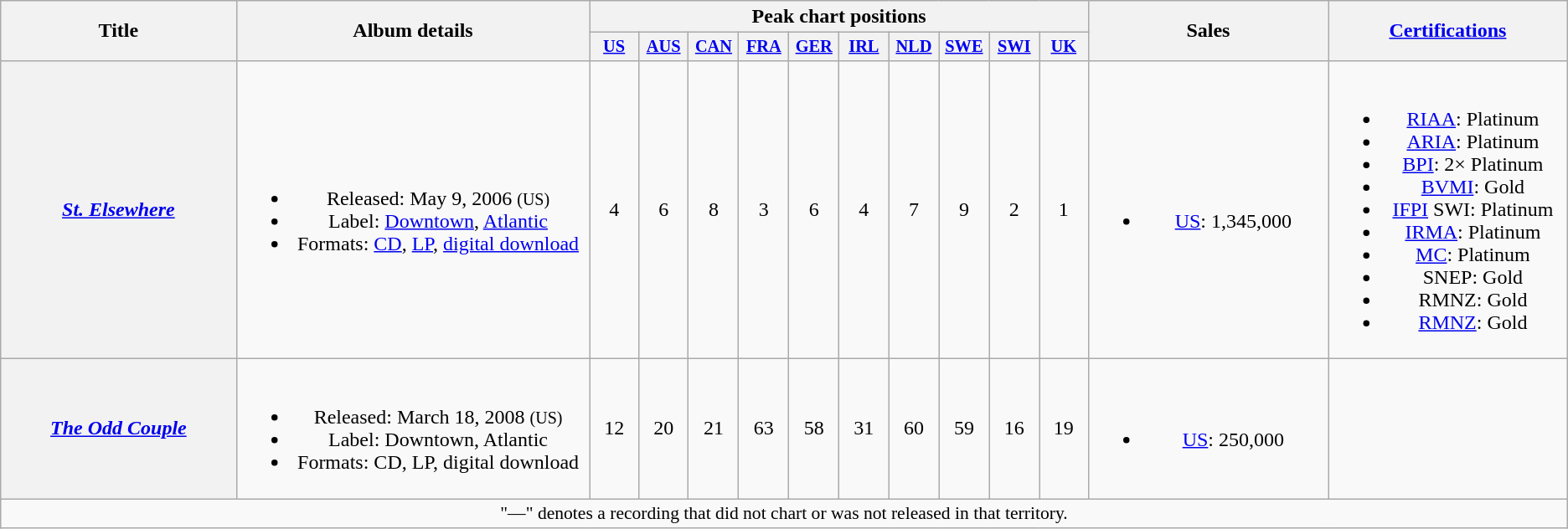<table class="wikitable plainrowheaders" style="text-align:center;">
<tr>
<th scope="col" rowspan="2" style="width:12em;">Title</th>
<th scope="col" rowspan="2" style="width:18em;">Album details</th>
<th scope="col" colspan="10">Peak chart positions</th>
<th scope="col" rowspan="2" style="width:12em;">Sales</th>
<th scope="col" rowspan="2" style="width:12em;"><a href='#'>Certifications</a></th>
</tr>
<tr>
<th scope="col" style="width:2.5em;font-size:85%;"><a href='#'>US</a><br></th>
<th scope="col" style="width:2.5em;font-size:85%;"><a href='#'>AUS</a><br></th>
<th scope="col" style="width:2.5em;font-size:85%;"><a href='#'>CAN</a><br></th>
<th scope="col" style="width:2.5em;font-size:85%;"><a href='#'>FRA</a><br></th>
<th scope="col" style="width:2.5em;font-size:85%;"><a href='#'>GER</a><br></th>
<th scope="col" style="width:2.5em;font-size:85%;"><a href='#'>IRL</a><br></th>
<th scope="col" style="width:2.5em;font-size:85%;"><a href='#'>NLD</a><br></th>
<th scope="col" style="width:2.5em;font-size:85%;"><a href='#'>SWE</a><br></th>
<th scope="col" style="width:2.5em;font-size:85%;"><a href='#'>SWI</a><br></th>
<th scope="col" style="width:2.5em;font-size:85%;"><a href='#'>UK</a><br></th>
</tr>
<tr>
<th scope="row"><em><a href='#'>St. Elsewhere</a></em></th>
<td><br><ul><li>Released: May 9, 2006 <small>(US)</small></li><li>Label: <a href='#'>Downtown</a>, <a href='#'>Atlantic</a></li><li>Formats: <a href='#'>CD</a>, <a href='#'>LP</a>, <a href='#'>digital download</a></li></ul></td>
<td>4</td>
<td>6</td>
<td>8</td>
<td>3</td>
<td>6</td>
<td>4</td>
<td>7</td>
<td>9</td>
<td>2</td>
<td>1</td>
<td><br><ul><li><a href='#'>US</a>: 1,345,000</li></ul></td>
<td><br><ul><li><a href='#'>RIAA</a>: Platinum</li><li><a href='#'>ARIA</a>: Platinum</li><li><a href='#'>BPI</a>: 2× Platinum</li><li><a href='#'>BVMI</a>: Gold</li><li><a href='#'>IFPI</a> SWI: Platinum</li><li><a href='#'>IRMA</a>: Platinum</li><li><a href='#'>MC</a>: Platinum</li><li>SNEP: Gold </li><li>RMNZ: Gold</li><li><a href='#'>RMNZ</a>: Gold</li></ul></td>
</tr>
<tr>
<th scope="row"><em><a href='#'>The Odd Couple</a></em></th>
<td><br><ul><li>Released: March 18, 2008 <small>(US)</small></li><li>Label: Downtown, Atlantic</li><li>Formats: CD, LP, digital download</li></ul></td>
<td>12</td>
<td>20</td>
<td>21</td>
<td>63</td>
<td>58</td>
<td>31</td>
<td>60</td>
<td>59</td>
<td>16</td>
<td>19</td>
<td><br><ul><li><a href='#'>US</a>: 250,000</li></ul></td>
<td></td>
</tr>
<tr>
<td colspan="14" style="font-size:90%">"—" denotes a recording that did not chart or was not released in that territory.</td>
</tr>
</table>
